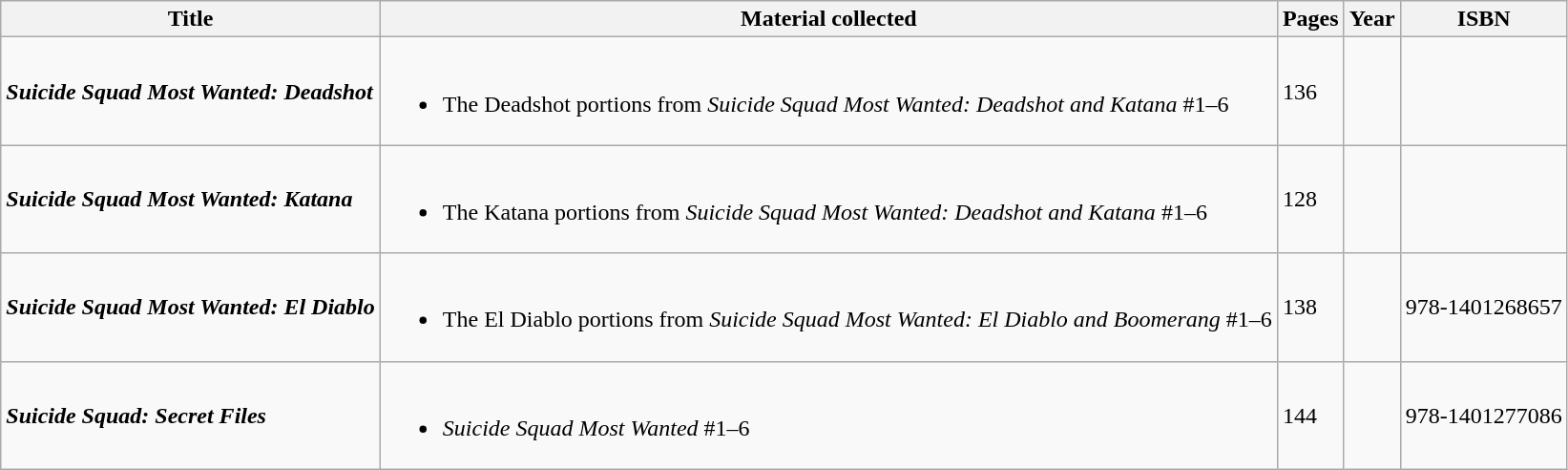<table class="wikitable">
<tr>
<th>Title</th>
<th>Material collected</th>
<th>Pages</th>
<th>Year</th>
<th>ISBN</th>
</tr>
<tr>
<td><strong><em>Suicide Squad Most Wanted: Deadshot</em></strong></td>
<td><br><ul><li>The Deadshot portions from <em>Suicide Squad Most Wanted: Deadshot and Katana</em> #1–6</li></ul></td>
<td>136</td>
<td></td>
<td></td>
</tr>
<tr>
<td><strong><em>Suicide Squad Most Wanted: Katana</em></strong></td>
<td><br><ul><li>The Katana portions from <em>Suicide Squad Most Wanted: Deadshot and Katana</em> #1–6</li></ul></td>
<td>128</td>
<td></td>
<td></td>
</tr>
<tr>
<td><strong><em>Suicide Squad Most Wanted: El Diablo</em></strong></td>
<td><br><ul><li>The El Diablo portions from <em>Suicide Squad Most Wanted: El Diablo and Boomerang</em> #1–6</li></ul></td>
<td>138</td>
<td></td>
<td>978-1401268657</td>
</tr>
<tr>
<td><strong><em>Suicide Squad: Secret Files</em></strong></td>
<td><br><ul><li><em>Suicide Squad Most Wanted</em> #1–6</li></ul></td>
<td>144</td>
<td></td>
<td>978-1401277086</td>
</tr>
</table>
